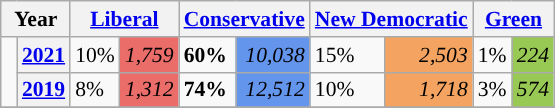<table class="wikitable" style="width:400; font-size:90%; margin-left:1em;">
<tr>
<th colspan="2" scope="col">Year</th>
<th colspan="2" scope="col"><a href='#'>Liberal</a></th>
<th colspan="2" scope="col"><a href='#'>Conservative</a></th>
<th colspan="2" scope="col"><a href='#'>New Democratic</a></th>
<th colspan="2" scope="col"><a href='#'>Green</a></th>
</tr>
<tr>
<td rowspan="2" style="width: 0.25em; background-color: "></td>
<th><a href='#'>2021</a></th>
<td>10%</td>
<td style="text-align:right; background:#EA6D6A;"><em>1,759</em></td>
<td><strong>60%</strong></td>
<td style="text-align:right; background:#6495ED;"><em>10,038</em></td>
<td>15%</td>
<td style="text-align:right; background:#F4A460;"><em>2,503</em></td>
<td>1%</td>
<td style="text-align:right; background:#99C955;"><em>224</em></td>
</tr>
<tr>
<th><a href='#'>2019</a></th>
<td>8%</td>
<td style="text-align:right; background:#EA6D6A;"><em>1,312</em></td>
<td><strong>74%</strong></td>
<td style="text-align:right; background:#6495ED;"><em>12,512</em></td>
<td>10%</td>
<td style="text-align:right; background:#F4A460;"><em>1,718</em></td>
<td>3%</td>
<td style="text-align:right; background:#99C955;"><em>574</em></td>
</tr>
<tr>
</tr>
</table>
